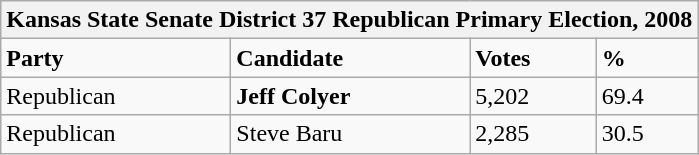<table class="wikitable">
<tr>
<th colspan="4">Kansas State Senate District 37 Republican Primary Election, 2008</th>
</tr>
<tr>
<td><strong>Party</strong></td>
<td><strong>Candidate</strong></td>
<td><strong>Votes</strong></td>
<td><strong>%</strong></td>
</tr>
<tr>
<td>Republican</td>
<td><strong>Jeff Colyer</strong></td>
<td>5,202</td>
<td>69.4</td>
</tr>
<tr>
<td>Republican</td>
<td>Steve Baru</td>
<td>2,285</td>
<td>30.5</td>
</tr>
</table>
